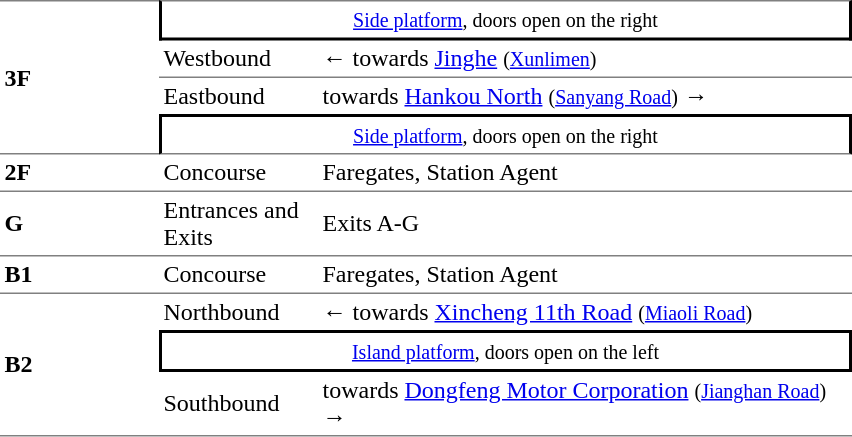<table cellspacing=0 cellpadding=3>
<tr>
<td style="border-bottom:solid 1px gray;border-top:solid 1px gray;" rowspan=4 width=100><strong>3F</strong></td>
<td style="border-right:solid 2px black;border-left:solid 2px black;border-top:solid 1px gray;border-bottom:solid 2px black;text-align:center;" colspan=2><small><a href='#'>Side platform</a>, doors open on the right</small></td>
</tr>
<tr>
<td style="border-top:solid 0px gray;" width=100>Westbound</td>
<td style="border-top:solid 0px gray;" width=350>←  towards <a href='#'>Jinghe</a> <small>(<a href='#'>Xunlimen</a>)</small></td>
</tr>
<tr>
<td style="border-top:solid 1px gray;border-bottom:solid 0px gray;">Eastbound</td>
<td style="border-top:solid 1px gray;border-bottom:solid 0px gray;">  towards <a href='#'>Hankou North</a> <small>(<a href='#'>Sanyang Road</a>)</small> →</td>
</tr>
<tr>
<td style="border-right:solid 2px black;border-left:solid 2px black;border-top:solid 2px black;border-bottom:solid 1px gray;text-align:center;" colspan=2><small><a href='#'>Side platform</a>, doors open on the right</small></td>
</tr>
<tr>
<td style="border-bottom:solid 1px gray;"><strong>2F</strong></td>
<td style="border-bottom:solid 1px gray;">Concourse</td>
<td style="border-bottom:solid 1px gray;">Faregates, Station Agent</td>
</tr>
<tr>
<td style="border-bottom:solid 1px gray;"><strong>G</strong></td>
<td style="border-bottom:solid 1px gray;">Entrances and Exits</td>
<td style="border-bottom:solid 1px gray;">Exits A-G</td>
</tr>
<tr>
<td style="border-bottom:solid 1px gray;"><strong>B1</strong></td>
<td style="border-bottom:solid 1px gray;">Concourse</td>
<td style="border-bottom:solid 1px gray;">Faregates, Station Agent</td>
</tr>
<tr>
<td style="border-bottom:solid 1px gray;border-top:solid 0px gray;" rowspan=4 width=100><strong>B2</strong></td>
<td style="border-top:solid 0px gray;" width=100>Northbound</td>
<td style="border-top:solid 0px gray;" width=350>←  towards <a href='#'>Xincheng 11th Road</a> <small>(<a href='#'>Miaoli Road</a>)</small></td>
</tr>
<tr>
<td style="border-right:solid 2px black;border-left:solid 2px black;border-top:solid 2px black;border-bottom:solid 2px black;text-align:center;" colspan=2><small><a href='#'>Island platform</a>, doors open on the left</small></td>
</tr>
<tr>
<td style="border-top:solid 0px gray;border-bottom:solid 1px gray;">Southbound</td>
<td style="border-top:solid 0px gray;border-bottom:solid 1px gray;">  towards <a href='#'>Dongfeng Motor Corporation</a> <small>(<a href='#'>Jianghan Road</a>)</small> →</td>
</tr>
</table>
